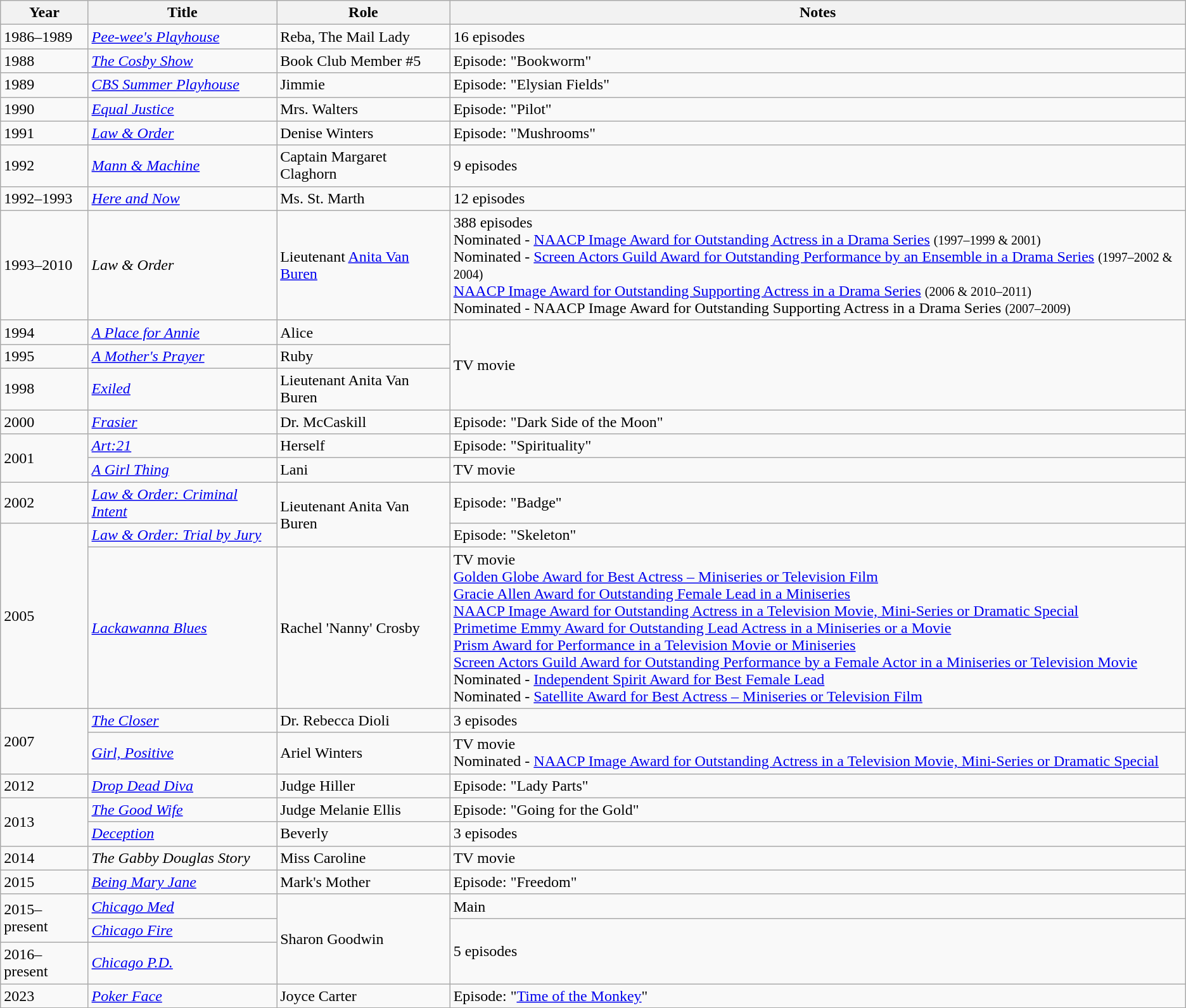<table class="wikitable sortable">
<tr>
<th>Year</th>
<th>Title</th>
<th>Role</th>
<th class="unsortable">Notes</th>
</tr>
<tr>
<td>1986–1989</td>
<td><em><a href='#'>Pee-wee's Playhouse</a></em></td>
<td>Reba, The Mail Lady</td>
<td>16 episodes</td>
</tr>
<tr>
<td>1988</td>
<td><em><a href='#'>The Cosby Show</a></em></td>
<td>Book Club Member #5</td>
<td>Episode: "Bookworm"</td>
</tr>
<tr>
<td>1989</td>
<td><em><a href='#'>CBS Summer Playhouse</a></em></td>
<td>Jimmie</td>
<td>Episode: "Elysian Fields"</td>
</tr>
<tr>
<td>1990</td>
<td><em><a href='#'>Equal Justice</a></em></td>
<td>Mrs. Walters</td>
<td>Episode: "Pilot"</td>
</tr>
<tr>
<td>1991</td>
<td><em><a href='#'>Law & Order</a></em></td>
<td>Denise Winters</td>
<td>Episode: "Mushrooms"</td>
</tr>
<tr>
<td>1992</td>
<td><em><a href='#'>Mann & Machine</a></em></td>
<td>Captain Margaret Claghorn</td>
<td>9 episodes</td>
</tr>
<tr>
<td>1992–1993</td>
<td><em><a href='#'>Here and Now</a></em></td>
<td>Ms. St. Marth</td>
<td>12 episodes</td>
</tr>
<tr>
<td>1993–2010</td>
<td><em>Law & Order</em></td>
<td>Lieutenant <a href='#'>Anita Van Buren</a></td>
<td>388 episodes<br>Nominated - <a href='#'>NAACP Image Award for Outstanding Actress in a Drama Series</a> <small>(1997–1999 & 2001)</small><br>Nominated - <a href='#'>Screen Actors Guild Award for Outstanding Performance by an Ensemble in a Drama Series</a> <small>(1997–2002 & 2004)</small><br><a href='#'>NAACP Image Award for Outstanding Supporting Actress in a Drama Series</a> <small>(2006 & 2010–2011)</small><br>Nominated - NAACP Image Award for Outstanding Supporting Actress in a Drama Series <small>(2007–2009)</small></td>
</tr>
<tr>
<td>1994</td>
<td><em><a href='#'>A Place for Annie</a></em></td>
<td>Alice</td>
<td rowspan=3>TV movie</td>
</tr>
<tr>
<td>1995</td>
<td><em><a href='#'>A Mother's Prayer</a></em></td>
<td>Ruby</td>
</tr>
<tr>
<td>1998</td>
<td><em><a href='#'>Exiled</a></em></td>
<td>Lieutenant Anita Van Buren</td>
</tr>
<tr>
<td>2000</td>
<td><em><a href='#'>Frasier</a></em></td>
<td>Dr. McCaskill</td>
<td>Episode: "Dark Side of the Moon"</td>
</tr>
<tr>
<td rowspan=2>2001</td>
<td><em><a href='#'>Art:21</a></em></td>
<td>Herself</td>
<td>Episode: "Spirituality"</td>
</tr>
<tr>
<td><em><a href='#'>A Girl Thing</a></em></td>
<td>Lani</td>
<td>TV movie</td>
</tr>
<tr>
<td>2002</td>
<td><em><a href='#'>Law & Order: Criminal Intent</a></em></td>
<td rowspan=2>Lieutenant Anita Van Buren</td>
<td>Episode: "Badge"</td>
</tr>
<tr>
<td rowspan=2>2005</td>
<td><em><a href='#'>Law & Order: Trial by Jury</a></em></td>
<td>Episode: "Skeleton"</td>
</tr>
<tr>
<td><em><a href='#'>Lackawanna Blues</a></em></td>
<td>Rachel 'Nanny' Crosby</td>
<td>TV movie<br><a href='#'>Golden Globe Award for Best Actress – Miniseries or Television Film</a><br><a href='#'>Gracie Allen Award for Outstanding Female Lead in a Miniseries</a><br><a href='#'>NAACP Image Award for Outstanding Actress in a Television Movie, Mini-Series or Dramatic Special</a><br><a href='#'>Primetime Emmy Award for Outstanding Lead Actress in a Miniseries or a Movie</a><br><a href='#'>Prism Award for Performance in a Television Movie or Miniseries</a><br><a href='#'>Screen Actors Guild Award for Outstanding Performance by a Female Actor in a Miniseries or Television Movie</a><br>Nominated - <a href='#'>Independent Spirit Award for Best Female Lead</a><br>Nominated - <a href='#'>Satellite Award for Best Actress – Miniseries or Television Film</a></td>
</tr>
<tr>
<td rowspan=2>2007</td>
<td><em><a href='#'>The Closer</a></em></td>
<td>Dr. Rebecca Dioli</td>
<td>3 episodes</td>
</tr>
<tr>
<td><em><a href='#'>Girl, Positive</a></em></td>
<td>Ariel Winters</td>
<td>TV movie<br>Nominated - <a href='#'>NAACP Image Award for Outstanding Actress in a Television Movie, Mini-Series or Dramatic Special</a></td>
</tr>
<tr>
<td>2012</td>
<td><em><a href='#'>Drop Dead Diva</a></em></td>
<td>Judge Hiller</td>
<td>Episode: "Lady Parts"</td>
</tr>
<tr>
<td rowspan=2>2013</td>
<td><em><a href='#'>The Good Wife</a></em></td>
<td>Judge Melanie Ellis</td>
<td>Episode: "Going for the Gold"</td>
</tr>
<tr>
<td><em><a href='#'>Deception</a></em></td>
<td>Beverly</td>
<td>3 episodes</td>
</tr>
<tr>
<td>2014</td>
<td><em>The Gabby Douglas Story</em></td>
<td>Miss Caroline</td>
<td>TV movie</td>
</tr>
<tr>
<td>2015</td>
<td><em><a href='#'>Being Mary Jane</a></em></td>
<td>Mark's Mother</td>
<td>Episode: "Freedom"</td>
</tr>
<tr>
<td rowspan=2>2015–present</td>
<td><em><a href='#'>Chicago Med</a></em></td>
<td rowspan=3>Sharon Goodwin</td>
<td>Main</td>
</tr>
<tr>
<td><em><a href='#'>Chicago Fire</a></em></td>
<td rowspan=2>5 episodes</td>
</tr>
<tr>
<td>2016–present</td>
<td><em><a href='#'>Chicago P.D.</a></em></td>
</tr>
<tr>
<td>2023</td>
<td><em><a href='#'>Poker Face</a></em></td>
<td>Joyce Carter</td>
<td>Episode: "<a href='#'>Time of the Monkey</a>"</td>
</tr>
</table>
